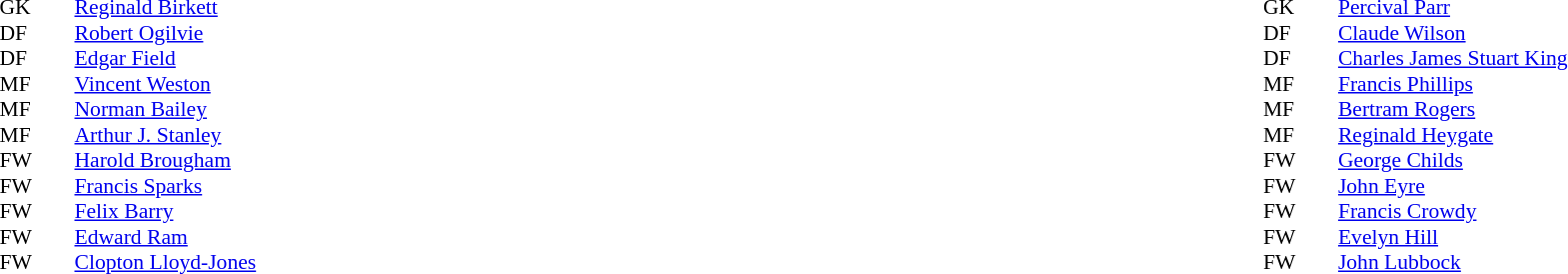<table width="100%">
<tr>
<td valign="top" width="50%"><br><table style="font-size: 90%" cellspacing="0" cellpadding="0">
<tr>
<th width=25></th>
<th width=25></th>
</tr>
<tr>
<td>GK</td>
<td></td>
<td> <a href='#'>Reginald Birkett</a></td>
</tr>
<tr>
<td>DF</td>
<td></td>
<td><a href='#'>Robert Ogilvie</a></td>
</tr>
<tr>
<td>DF</td>
<td></td>
<td><a href='#'>Edgar Field</a></td>
</tr>
<tr>
<td>MF</td>
<td></td>
<td> <a href='#'>Vincent Weston</a></td>
</tr>
<tr>
<td>MF</td>
<td></td>
<td><a href='#'>Norman Bailey</a></td>
</tr>
<tr>
<td>MF</td>
<td></td>
<td><a href='#'>Arthur J. Stanley</a></td>
</tr>
<tr>
<td>FW</td>
<td></td>
<td> <a href='#'>Harold Brougham</a></td>
</tr>
<tr>
<td>FW</td>
<td></td>
<td> <a href='#'>Francis Sparks</a></td>
</tr>
<tr>
<td>FW</td>
<td></td>
<td> <a href='#'>Felix Barry</a></td>
</tr>
<tr>
<td>FW</td>
<td></td>
<td> <a href='#'>Edward Ram</a></td>
</tr>
<tr>
<td>FW</td>
<td></td>
<td> <a href='#'>Clopton Lloyd-Jones</a></td>
</tr>
<tr>
</tr>
</table>
</td>
<td valign="top" width="50%"><br><table style="font-size: 90%" cellspacing="0" cellpadding="0" align="center">
<tr>
<th width=25></th>
<th width=25></th>
</tr>
<tr>
<td>GK</td>
<td></td>
<td> <a href='#'>Percival Parr</a></td>
</tr>
<tr>
<td>DF</td>
<td></td>
<td> <a href='#'>Claude Wilson</a></td>
</tr>
<tr>
<td>DF</td>
<td></td>
<td> <a href='#'>Charles James Stuart King</a></td>
</tr>
<tr>
<td>MF</td>
<td></td>
<td> <a href='#'>Francis Phillips</a></td>
</tr>
<tr>
<td>MF</td>
<td></td>
<td> <a href='#'>Bertram Rogers</a></td>
</tr>
<tr>
<td>MF</td>
<td></td>
<td> <a href='#'>Reginald Heygate</a></td>
</tr>
<tr>
<td>FW</td>
<td></td>
<td> <a href='#'>George Childs</a></td>
</tr>
<tr>
<td>FW</td>
<td></td>
<td> <a href='#'>John Eyre</a></td>
</tr>
<tr>
<td>FW</td>
<td></td>
<td> <a href='#'>Francis Crowdy</a></td>
</tr>
<tr>
<td>FW</td>
<td></td>
<td> <a href='#'>Evelyn Hill</a></td>
</tr>
<tr>
<td>FW</td>
<td></td>
<td> <a href='#'>John Lubbock</a></td>
</tr>
</table>
</td>
</tr>
</table>
